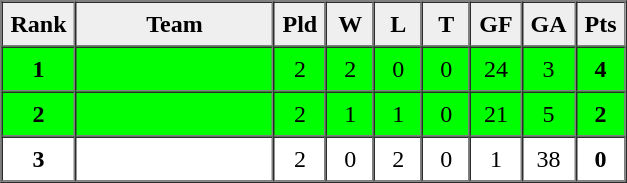<table border=1 cellpadding=5 cellspacing=0>
<tr>
<th bgcolor="#efefef" width="20">Rank</th>
<th bgcolor="#efefef" width="120">Team</th>
<th bgcolor="#efefef" width="20">Pld</th>
<th bgcolor="#efefef" width="20">W</th>
<th bgcolor="#efefef" width="20">L</th>
<th bgcolor="#efefef" width="20">T</th>
<th bgcolor="#efefef" width="20">GF</th>
<th bgcolor="#efefef" width="20">GA</th>
<th bgcolor="#efefef" width="20">Pts</th>
</tr>
<tr align=center bgcolor="lime">
<td><strong>1</strong></td>
<td align=left></td>
<td>2</td>
<td>2</td>
<td>0</td>
<td>0</td>
<td>24</td>
<td>3</td>
<td><strong>4</strong></td>
</tr>
<tr align=center bgcolor="lime">
<td><strong>2</strong></td>
<td align=left></td>
<td>2</td>
<td>1</td>
<td>1</td>
<td>0</td>
<td>21</td>
<td>5</td>
<td><strong>2</strong></td>
</tr>
<tr align=center>
<td><strong>3</strong></td>
<td align=left></td>
<td>2</td>
<td>0</td>
<td>2</td>
<td>0</td>
<td>1</td>
<td>38</td>
<td><strong>0</strong></td>
</tr>
</table>
